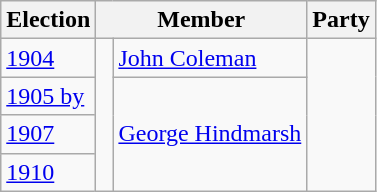<table class="wikitable">
<tr>
<th>Election</th>
<th colspan="2">Member</th>
<th>Party</th>
</tr>
<tr>
<td><a href='#'>1904</a></td>
<td rowspan="4" > </td>
<td><a href='#'>John Coleman</a></td>
<td rowspan="4"></td>
</tr>
<tr>
<td><a href='#'>1905 by</a></td>
<td rowspan="3"><a href='#'>George Hindmarsh</a></td>
</tr>
<tr>
<td><a href='#'>1907</a></td>
</tr>
<tr>
<td><a href='#'>1910</a></td>
</tr>
</table>
